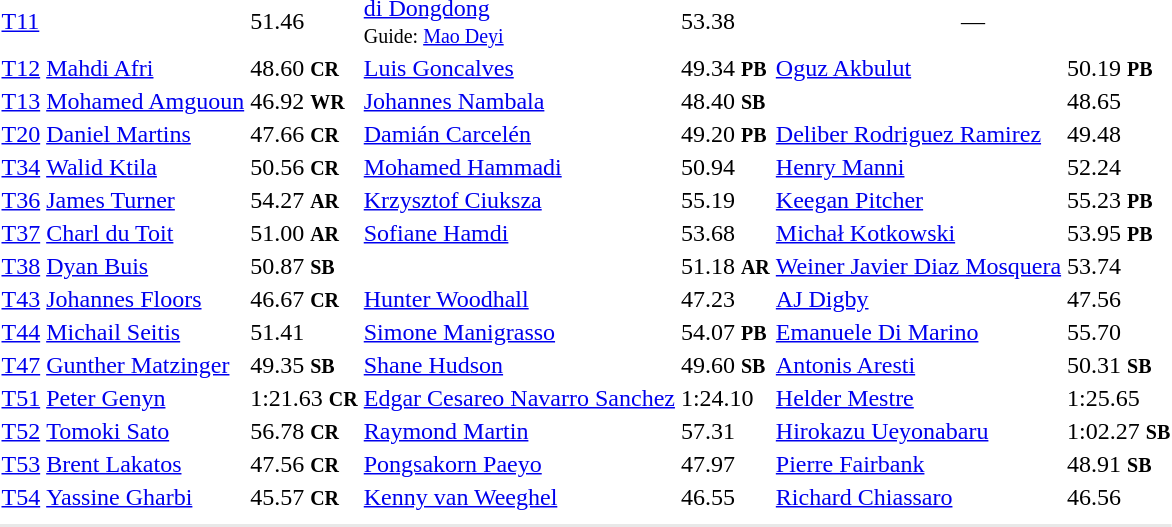<table>
<tr>
<td><a href='#'>T11</a></td>
<td><br><small></small><br></td>
<td>51.46</td>
<td><a href='#'>di Dongdong</a><br><small>Guide: <a href='#'>Mao Deyi</a></small><br></td>
<td>53.38</td>
<td colspan=2 align=center>—</td>
</tr>
<tr>
<td><a href='#'>T12</a></td>
<td><a href='#'>Mahdi Afri</a><br></td>
<td>48.60 <small><strong>CR</strong></small></td>
<td><a href='#'>Luis Goncalves</a><br></td>
<td>49.34 <small><strong>PB</strong></small></td>
<td><a href='#'>Oguz Akbulut</a><br></td>
<td>50.19 <small><strong>PB</strong></small></td>
</tr>
<tr>
<td><a href='#'>T13</a></td>
<td><a href='#'>Mohamed Amguoun</a><br></td>
<td>46.92 <small><strong>WR</strong></small></td>
<td><a href='#'>Johannes Nambala</a><br></td>
<td>48.40 <small><strong>SB</strong></small></td>
<td><br></td>
<td>48.65</td>
</tr>
<tr>
<td><a href='#'>T20</a></td>
<td><a href='#'>Daniel Martins</a><br></td>
<td>47.66 <small><strong>CR</strong></small></td>
<td><a href='#'>Damián Carcelén</a><br></td>
<td>49.20 <small><strong>PB</strong></small></td>
<td><a href='#'>Deliber Rodriguez Ramirez</a><br></td>
<td>49.48</td>
</tr>
<tr>
<td><a href='#'>T34</a></td>
<td><a href='#'>Walid Ktila</a><br></td>
<td>50.56 <small><strong>CR</strong></small></td>
<td><a href='#'>Mohamed Hammadi</a><br></td>
<td>50.94</td>
<td><a href='#'>Henry Manni</a><br></td>
<td>52.24</td>
</tr>
<tr>
<td><a href='#'>T36</a></td>
<td><a href='#'>James Turner</a><br></td>
<td>54.27 <small><strong>AR</strong></small></td>
<td><a href='#'>Krzysztof Ciuksza</a><br></td>
<td>55.19</td>
<td><a href='#'>Keegan Pitcher</a><br></td>
<td>55.23 <small><strong>PB</strong></small></td>
</tr>
<tr>
<td><a href='#'>T37</a></td>
<td><a href='#'>Charl du Toit</a><br></td>
<td>51.00 <small><strong>AR</strong></small></td>
<td><a href='#'>Sofiane Hamdi</a><br></td>
<td>53.68</td>
<td><a href='#'>Michał Kotkowski</a><br></td>
<td>53.95 <small><strong>PB</strong></small></td>
</tr>
<tr>
<td><a href='#'>T38</a></td>
<td><a href='#'>Dyan Buis</a><br></td>
<td>50.87 <small><strong>SB</strong></small></td>
<td><br></td>
<td>51.18 <small><strong>AR</strong></small></td>
<td><a href='#'>Weiner Javier Diaz Mosquera</a><br></td>
<td>53.74</td>
</tr>
<tr>
<td><a href='#'>T43</a></td>
<td><a href='#'>Johannes Floors</a><br></td>
<td>46.67 <small><strong>CR</strong></small></td>
<td><a href='#'>Hunter Woodhall</a><br></td>
<td>47.23</td>
<td><a href='#'>AJ Digby</a><br></td>
<td>47.56</td>
</tr>
<tr>
<td><a href='#'>T44</a></td>
<td><a href='#'>Michail Seitis</a><br></td>
<td>51.41</td>
<td><a href='#'>Simone Manigrasso</a><br></td>
<td>54.07 <small><strong>PB</strong></small></td>
<td><a href='#'>Emanuele Di Marino</a><br></td>
<td>55.70</td>
</tr>
<tr>
<td><a href='#'>T47</a></td>
<td><a href='#'>Gunther Matzinger</a><br></td>
<td>49.35 <small><strong>SB</strong></small></td>
<td><a href='#'>Shane Hudson</a><br></td>
<td>49.60 <small><strong>SB</strong></small></td>
<td><a href='#'>Antonis Aresti</a><br></td>
<td>50.31 <small><strong>SB</strong></small></td>
</tr>
<tr>
<td><a href='#'>T51</a></td>
<td><a href='#'>Peter Genyn</a><br></td>
<td>1:21.63 <small><strong>CR</strong></small></td>
<td><a href='#'>Edgar Cesareo Navarro Sanchez</a><br></td>
<td>1:24.10</td>
<td><a href='#'>Helder Mestre</a><br></td>
<td>1:25.65</td>
</tr>
<tr>
<td><a href='#'>T52</a></td>
<td><a href='#'>Tomoki Sato</a><br></td>
<td>56.78 <small><strong>CR</strong></small></td>
<td><a href='#'>Raymond Martin</a><br></td>
<td>57.31</td>
<td><a href='#'>Hirokazu Ueyonabaru</a><br></td>
<td>1:02.27 <small><strong>SB</strong></small></td>
</tr>
<tr>
<td><a href='#'>T53</a></td>
<td><a href='#'>Brent Lakatos</a><br></td>
<td>47.56 <small><strong>CR</strong></small></td>
<td><a href='#'>Pongsakorn Paeyo</a><br></td>
<td>47.97</td>
<td><a href='#'>Pierre Fairbank</a><br></td>
<td>48.91 <small><strong>SB</strong></small></td>
</tr>
<tr>
<td><a href='#'>T54</a></td>
<td><a href='#'>Yassine Gharbi</a><br></td>
<td>45.57 <small><strong>CR</strong></small></td>
<td><a href='#'>Kenny van Weeghel</a><br></td>
<td>46.55</td>
<td><a href='#'>Richard Chiassaro</a><br></td>
<td>46.56</td>
</tr>
<tr>
<td colspan=7></td>
</tr>
<tr>
</tr>
<tr bgcolor= e8e8e8>
<td colspan=7></td>
</tr>
</table>
